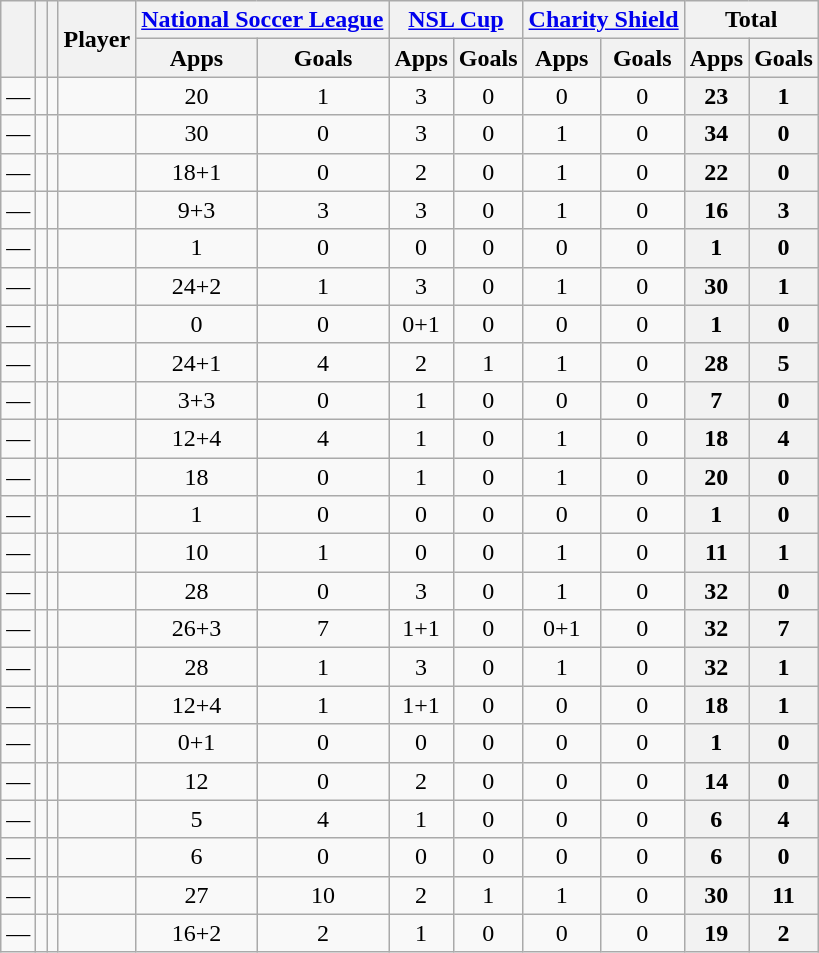<table class="wikitable sortable" style="text-align:center">
<tr>
<th rowspan="2"></th>
<th rowspan="2"></th>
<th rowspan="2"></th>
<th rowspan="2">Player</th>
<th colspan="2"><a href='#'>National Soccer League</a></th>
<th colspan="2"><a href='#'>NSL Cup</a></th>
<th colspan="2"><a href='#'>Charity Shield</a></th>
<th colspan="2">Total</th>
</tr>
<tr>
<th>Apps</th>
<th>Goals</th>
<th>Apps</th>
<th>Goals</th>
<th>Apps</th>
<th>Goals</th>
<th>Apps</th>
<th>Goals</th>
</tr>
<tr>
<td>—</td>
<td></td>
<td></td>
<td align="left"><br></td>
<td>20</td>
<td>1<br></td>
<td>3</td>
<td>0<br></td>
<td>0</td>
<td>0<br></td>
<th>23</th>
<th>1</th>
</tr>
<tr>
<td>—</td>
<td></td>
<td></td>
<td align="left"><br></td>
<td>30</td>
<td>0<br></td>
<td>3</td>
<td>0<br></td>
<td>1</td>
<td>0<br></td>
<th>34</th>
<th>0</th>
</tr>
<tr>
<td>—</td>
<td></td>
<td></td>
<td align="left"><br></td>
<td>18+1</td>
<td>0<br></td>
<td>2</td>
<td>0<br></td>
<td>1</td>
<td>0<br></td>
<th>22</th>
<th>0</th>
</tr>
<tr>
<td>—</td>
<td></td>
<td></td>
<td align="left"><br></td>
<td>9+3</td>
<td>3<br></td>
<td>3</td>
<td>0<br></td>
<td>1</td>
<td>0<br></td>
<th>16</th>
<th>3</th>
</tr>
<tr>
<td>—</td>
<td></td>
<td></td>
<td align="left"><br></td>
<td>1</td>
<td>0<br></td>
<td>0</td>
<td>0<br></td>
<td>0</td>
<td>0<br></td>
<th>1</th>
<th>0</th>
</tr>
<tr>
<td>—</td>
<td></td>
<td></td>
<td align="left"><br></td>
<td>24+2</td>
<td>1<br></td>
<td>3</td>
<td>0<br></td>
<td>1</td>
<td>0<br></td>
<th>30</th>
<th>1</th>
</tr>
<tr>
<td>—</td>
<td></td>
<td></td>
<td align="left"><br></td>
<td>0</td>
<td>0<br></td>
<td>0+1</td>
<td>0<br></td>
<td>0</td>
<td>0<br></td>
<th>1</th>
<th>0</th>
</tr>
<tr>
<td>—</td>
<td></td>
<td></td>
<td align="left"><br></td>
<td>24+1</td>
<td>4<br></td>
<td>2</td>
<td>1<br></td>
<td>1</td>
<td>0<br></td>
<th>28</th>
<th>5</th>
</tr>
<tr>
<td>—</td>
<td></td>
<td></td>
<td align="left"><br></td>
<td>3+3</td>
<td>0<br></td>
<td>1</td>
<td>0<br></td>
<td>0</td>
<td>0<br></td>
<th>7</th>
<th>0</th>
</tr>
<tr>
<td>—</td>
<td></td>
<td></td>
<td align="left"><br></td>
<td>12+4</td>
<td>4<br></td>
<td>1</td>
<td>0<br></td>
<td>1</td>
<td>0<br></td>
<th>18</th>
<th>4</th>
</tr>
<tr>
<td>—</td>
<td></td>
<td></td>
<td align="left"><br></td>
<td>18</td>
<td>0<br></td>
<td>1</td>
<td>0<br></td>
<td>1</td>
<td>0<br></td>
<th>20</th>
<th>0</th>
</tr>
<tr>
<td>—</td>
<td></td>
<td></td>
<td align="left"><br></td>
<td>1</td>
<td>0<br></td>
<td>0</td>
<td>0<br></td>
<td>0</td>
<td>0<br></td>
<th>1</th>
<th>0</th>
</tr>
<tr>
<td>—</td>
<td></td>
<td></td>
<td align="left"><br></td>
<td>10</td>
<td>1<br></td>
<td>0</td>
<td>0<br></td>
<td>1</td>
<td>0<br></td>
<th>11</th>
<th>1</th>
</tr>
<tr>
<td>—</td>
<td></td>
<td></td>
<td align="left"><br></td>
<td>28</td>
<td>0<br></td>
<td>3</td>
<td>0<br></td>
<td>1</td>
<td>0<br></td>
<th>32</th>
<th>0</th>
</tr>
<tr>
<td>—</td>
<td></td>
<td></td>
<td align="left"><br></td>
<td>26+3</td>
<td>7<br></td>
<td>1+1</td>
<td>0<br></td>
<td>0+1</td>
<td>0<br></td>
<th>32</th>
<th>7</th>
</tr>
<tr>
<td>—</td>
<td></td>
<td></td>
<td align="left"><br></td>
<td>28</td>
<td>1<br></td>
<td>3</td>
<td>0<br></td>
<td>1</td>
<td>0<br></td>
<th>32</th>
<th>1</th>
</tr>
<tr>
<td>—</td>
<td></td>
<td></td>
<td align="left"><br></td>
<td>12+4</td>
<td>1<br></td>
<td>1+1</td>
<td>0<br></td>
<td>0</td>
<td>0<br></td>
<th>18</th>
<th>1</th>
</tr>
<tr>
<td>—</td>
<td></td>
<td></td>
<td align="left"><br></td>
<td>0+1</td>
<td>0<br></td>
<td>0</td>
<td>0<br></td>
<td>0</td>
<td>0<br></td>
<th>1</th>
<th>0</th>
</tr>
<tr>
<td>—</td>
<td></td>
<td></td>
<td align="left"><br></td>
<td>12</td>
<td>0<br></td>
<td>2</td>
<td>0<br></td>
<td>0</td>
<td>0<br></td>
<th>14</th>
<th>0</th>
</tr>
<tr>
<td>—</td>
<td></td>
<td></td>
<td align="left"><br></td>
<td>5</td>
<td>4<br></td>
<td>1</td>
<td>0<br></td>
<td>0</td>
<td>0<br></td>
<th>6</th>
<th>4</th>
</tr>
<tr>
<td>—</td>
<td></td>
<td></td>
<td align="left"><br></td>
<td>6</td>
<td>0<br></td>
<td>0</td>
<td>0<br></td>
<td>0</td>
<td>0<br></td>
<th>6</th>
<th>0</th>
</tr>
<tr>
<td>—</td>
<td></td>
<td></td>
<td align="left"><br></td>
<td>27</td>
<td>10<br></td>
<td>2</td>
<td>1<br></td>
<td>1</td>
<td>0<br></td>
<th>30</th>
<th>11</th>
</tr>
<tr>
<td>—</td>
<td></td>
<td></td>
<td align="left"><br></td>
<td>16+2</td>
<td>2<br></td>
<td>1</td>
<td>0<br></td>
<td>0</td>
<td>0<br></td>
<th>19</th>
<th>2</th>
</tr>
</table>
